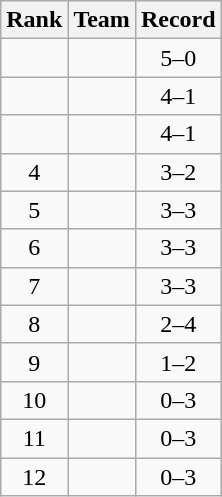<table class=wikitable style="text-align:center;">
<tr>
<th>Rank</th>
<th>Team</th>
<th>Record</th>
</tr>
<tr>
<td></td>
<td align=left></td>
<td>5–0</td>
</tr>
<tr>
<td></td>
<td align=left></td>
<td>4–1</td>
</tr>
<tr>
<td></td>
<td align=left></td>
<td>4–1</td>
</tr>
<tr>
<td>4</td>
<td align=left></td>
<td>3–2</td>
</tr>
<tr>
<td>5</td>
<td align=left></td>
<td>3–3</td>
</tr>
<tr>
<td>6</td>
<td align=left></td>
<td>3–3</td>
</tr>
<tr>
<td>7</td>
<td align=left></td>
<td>3–3</td>
</tr>
<tr>
<td>8</td>
<td align=left></td>
<td>2–4</td>
</tr>
<tr>
<td>9</td>
<td align=left></td>
<td>1–2</td>
</tr>
<tr>
<td>10</td>
<td align=left></td>
<td>0–3</td>
</tr>
<tr>
<td>11</td>
<td align=left></td>
<td>0–3</td>
</tr>
<tr>
<td>12</td>
<td align=left></td>
<td>0–3</td>
</tr>
</table>
